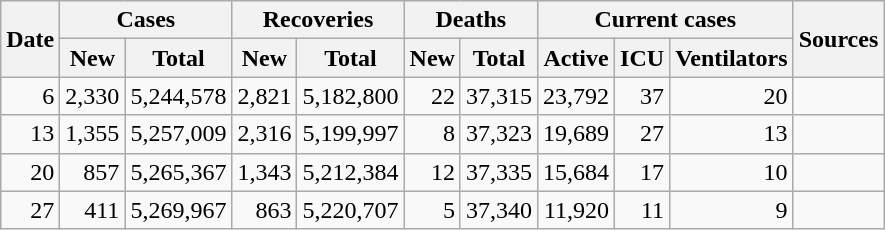<table class="wikitable sortable mw-collapsible mw-collapsed sticky-header-multi sort-under" style="text-align:right;">
<tr>
<th rowspan=2>Date</th>
<th colspan=2>Cases</th>
<th colspan=2>Recoveries</th>
<th colspan=2>Deaths</th>
<th colspan=3>Current cases</th>
<th rowspan=2 class="unsortable">Sources</th>
</tr>
<tr>
<th>New</th>
<th>Total</th>
<th>New</th>
<th>Total</th>
<th>New</th>
<th>Total</th>
<th>Active</th>
<th>ICU</th>
<th>Ventilators</th>
</tr>
<tr>
<td>6</td>
<td>2,330</td>
<td>5,244,578</td>
<td>2,821</td>
<td>5,182,800</td>
<td>22</td>
<td>37,315</td>
<td>23,792</td>
<td>37</td>
<td>20</td>
<td></td>
</tr>
<tr>
<td>13</td>
<td>1,355</td>
<td>5,257,009</td>
<td>2,316</td>
<td>5,199,997</td>
<td>8</td>
<td>37,323</td>
<td>19,689</td>
<td>27</td>
<td>13</td>
<td></td>
</tr>
<tr>
<td>20</td>
<td>857</td>
<td>5,265,367</td>
<td>1,343</td>
<td>5,212,384</td>
<td>12</td>
<td>37,335</td>
<td>15,684</td>
<td>17</td>
<td>10</td>
<td></td>
</tr>
<tr>
<td>27</td>
<td>411</td>
<td>5,269,967</td>
<td>863</td>
<td>5,220,707</td>
<td>5</td>
<td>37,340</td>
<td>11,920</td>
<td>11</td>
<td>9</td>
<td></td>
</tr>
</table>
